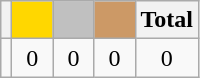<table class="wikitable">
<tr>
<th></th>
<th style="background-color:gold">        </th>
<th style="background-color:silver">      </th>
<th style="background-color:#CC9966">      </th>
<th>Total</th>
</tr>
<tr align="center">
<td></td>
<td>0</td>
<td>0</td>
<td>0</td>
<td>0</td>
</tr>
</table>
